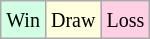<table class="wikitable">
<tr>
<td style="background-color: #d0ffe3;"><small>Win</small></td>
<td style="background-color: #ffffdd;"><small>Draw</small></td>
<td style="background-color: #ffd0e3;"><small>Loss</small></td>
</tr>
</table>
